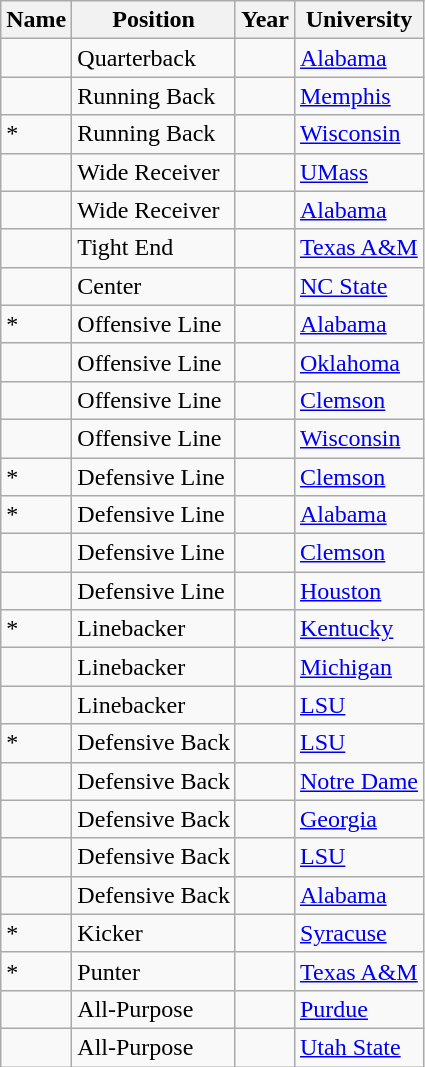<table class="wikitable sortable">
<tr>
<th>Name</th>
<th>Position</th>
<th>Year</th>
<th>University</th>
</tr>
<tr>
<td></td>
<td>Quarterback</td>
<td></td>
<td><a href='#'>Alabama</a></td>
</tr>
<tr>
<td></td>
<td>Running Back</td>
<td></td>
<td><a href='#'>Memphis</a></td>
</tr>
<tr>
<td>*</td>
<td>Running Back</td>
<td></td>
<td><a href='#'>Wisconsin</a></td>
</tr>
<tr>
<td></td>
<td>Wide Receiver</td>
<td></td>
<td><a href='#'>UMass</a></td>
</tr>
<tr>
<td></td>
<td>Wide Receiver</td>
<td></td>
<td><a href='#'>Alabama</a></td>
</tr>
<tr>
<td></td>
<td>Tight End</td>
<td></td>
<td><a href='#'>Texas A&M</a></td>
</tr>
<tr>
<td></td>
<td>Center</td>
<td></td>
<td><a href='#'>NC State</a></td>
</tr>
<tr>
<td>*</td>
<td>Offensive Line</td>
<td></td>
<td><a href='#'>Alabama</a></td>
</tr>
<tr>
<td></td>
<td>Offensive Line</td>
<td></td>
<td><a href='#'>Oklahoma</a></td>
</tr>
<tr>
<td></td>
<td>Offensive Line</td>
<td></td>
<td><a href='#'>Clemson</a></td>
</tr>
<tr>
<td></td>
<td>Offensive Line</td>
<td></td>
<td><a href='#'>Wisconsin</a></td>
</tr>
<tr>
<td>*</td>
<td>Defensive Line</td>
<td></td>
<td><a href='#'>Clemson</a></td>
</tr>
<tr>
<td>*</td>
<td>Defensive Line</td>
<td></td>
<td><a href='#'>Alabama</a></td>
</tr>
<tr>
<td></td>
<td>Defensive Line</td>
<td></td>
<td><a href='#'>Clemson</a></td>
</tr>
<tr>
<td></td>
<td>Defensive Line</td>
<td></td>
<td><a href='#'>Houston</a></td>
</tr>
<tr>
<td>*</td>
<td>Linebacker</td>
<td></td>
<td><a href='#'>Kentucky</a></td>
</tr>
<tr>
<td></td>
<td>Linebacker</td>
<td></td>
<td><a href='#'>Michigan</a></td>
</tr>
<tr>
<td></td>
<td>Linebacker</td>
<td></td>
<td><a href='#'>LSU</a></td>
</tr>
<tr>
<td>*</td>
<td>Defensive Back</td>
<td></td>
<td><a href='#'>LSU</a></td>
</tr>
<tr>
<td></td>
<td>Defensive Back</td>
<td></td>
<td><a href='#'>Notre Dame</a></td>
</tr>
<tr>
<td></td>
<td>Defensive Back</td>
<td></td>
<td><a href='#'>Georgia</a></td>
</tr>
<tr>
<td></td>
<td>Defensive Back</td>
<td></td>
<td><a href='#'>LSU</a></td>
</tr>
<tr>
<td></td>
<td>Defensive Back</td>
<td></td>
<td><a href='#'>Alabama</a></td>
</tr>
<tr>
<td>*</td>
<td>Kicker</td>
<td></td>
<td><a href='#'>Syracuse</a></td>
</tr>
<tr>
<td>*</td>
<td>Punter</td>
<td></td>
<td><a href='#'>Texas A&M</a></td>
</tr>
<tr>
<td></td>
<td>All-Purpose</td>
<td></td>
<td><a href='#'>Purdue</a></td>
</tr>
<tr>
<td></td>
<td>All-Purpose</td>
<td></td>
<td><a href='#'>Utah State</a></td>
</tr>
</table>
